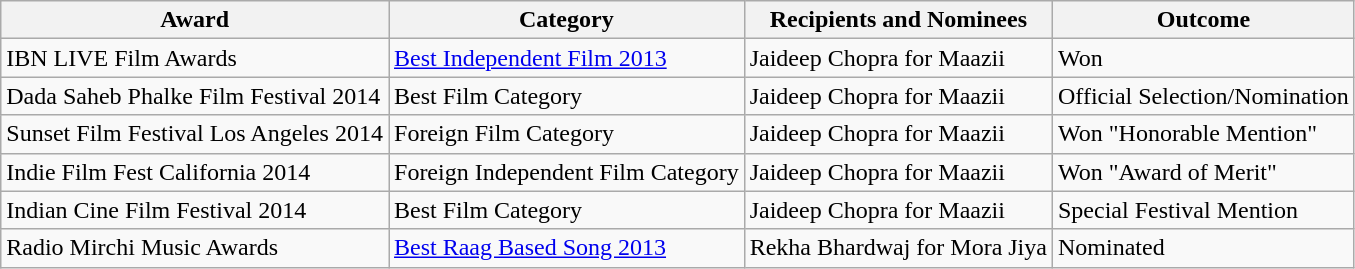<table class="wikitable" style>
<tr>
<th>Award</th>
<th>Category</th>
<th>Recipients and Nominees</th>
<th>Outcome</th>
</tr>
<tr>
<td>IBN LIVE Film Awards</td>
<td><a href='#'>Best Independent Film 2013</a></td>
<td>Jaideep Chopra for Maazii</td>
<td>Won</td>
</tr>
<tr>
<td>Dada Saheb Phalke Film Festival 2014</td>
<td>Best Film Category</td>
<td>Jaideep Chopra for Maazii</td>
<td>Official Selection/Nomination</td>
</tr>
<tr>
<td>Sunset Film Festival Los Angeles 2014</td>
<td>Foreign Film Category</td>
<td>Jaideep Chopra for Maazii</td>
<td>Won "Honorable Mention"</td>
</tr>
<tr>
<td>Indie Film Fest California 2014</td>
<td>Foreign Independent Film Category</td>
<td>Jaideep Chopra for Maazii</td>
<td>Won "Award of Merit"</td>
</tr>
<tr>
<td>Indian Cine Film Festival 2014</td>
<td>Best Film Category</td>
<td>Jaideep Chopra for Maazii</td>
<td>Special Festival Mention</td>
</tr>
<tr>
<td>Radio Mirchi Music Awards</td>
<td><a href='#'>Best Raag Based Song 2013</a></td>
<td>Rekha Bhardwaj for Mora Jiya</td>
<td>Nominated</td>
</tr>
</table>
